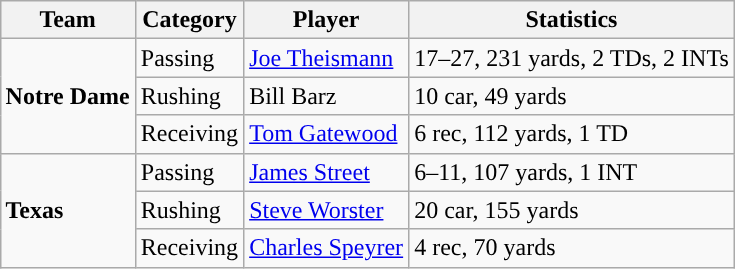<table class="wikitable" style="float: right;">
<tr>
<th>Team</th>
<th>Category</th>
<th>Player</th>
<th>Statistics</th>
</tr>
<tr>
<td rowspan=3><strong>Notre Dame</strong></td>
<td>Passing</td>
<td><a href='#'>Joe Theismann</a></td>
<td>17–27, 231 yards, 2 TDs, 2 INTs</td>
</tr>
<tr>
<td>Rushing</td>
<td>Bill Barz</td>
<td>10 car, 49 yards</td>
</tr>
<tr>
<td>Receiving</td>
<td><a href='#'>Tom Gatewood</a></td>
<td>6 rec, 112 yards, 1 TD</td>
</tr>
<tr>
<td rowspan=3><strong>Texas</strong></td>
<td>Passing</td>
<td><a href='#'>James Street</a></td>
<td>6–11, 107 yards, 1 INT</td>
</tr>
<tr>
<td>Rushing</td>
<td><a href='#'>Steve Worster</a></td>
<td>20 car, 155 yards</td>
</tr>
<tr>
<td>Receiving</td>
<td><a href='#'>Charles Speyrer</a></td>
<td>4 rec, 70 yards</td>
</tr>
</table>
